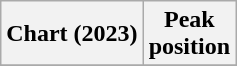<table class="wikitable plainrowheaders" style="text-align:center">
<tr>
<th scope="col">Chart (2023)</th>
<th scope="col">Peak<br>position</th>
</tr>
<tr>
</tr>
</table>
